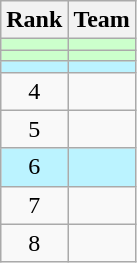<table class=wikitable style="text-align:center;">
<tr>
<th>Rank</th>
<th>Team</th>
</tr>
<tr bgcolor=ccffcc>
<td></td>
<td align=left></td>
</tr>
<tr bgcolor=ccffcc>
<td></td>
<td align=left></td>
</tr>
<tr bgcolor=BBF3FF>
<td></td>
<td align=left></td>
</tr>
<tr>
<td>4</td>
<td align=left></td>
</tr>
<tr>
<td>5</td>
<td align=left></td>
</tr>
<tr bgcolor=BBF3FF>
<td>6</td>
<td align=left></td>
</tr>
<tr>
<td>7</td>
<td align=left></td>
</tr>
<tr>
<td>8</td>
<td align=left></td>
</tr>
</table>
